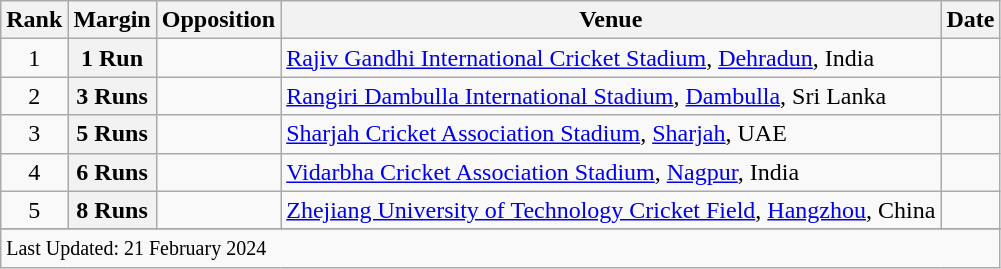<table class="wikitable plainrowheaders sortable">
<tr>
<th scope=col>Rank</th>
<th scope=col>Margin</th>
<th scope=col>Opposition</th>
<th scope=col>Venue</th>
<th scope=col>Date</th>
</tr>
<tr>
<td align=center>1</td>
<th scope=row style=text-align:center>1 Run</th>
<td></td>
<td><a href='#'>Rajiv Gandhi International Cricket Stadium</a>, <a href='#'>Dehradun</a>, India</td>
<td></td>
</tr>
<tr>
<td align=center>2</td>
<th scope=row style=text-align:center>3 Runs</th>
<td></td>
<td><a href='#'>Rangiri Dambulla International Stadium</a>, <a href='#'>Dambulla</a>, Sri Lanka</td>
<td></td>
</tr>
<tr>
<td align=center>3</td>
<th scope=row style=text-align:center>5 Runs</th>
<td></td>
<td><a href='#'>Sharjah Cricket Association Stadium</a>, <a href='#'>Sharjah</a>, UAE</td>
<td></td>
</tr>
<tr>
<td align=center>4</td>
<th scope=row style=text-align:center>6 Runs</th>
<td></td>
<td><a href='#'>Vidarbha Cricket Association Stadium</a>, <a href='#'>Nagpur</a>, India</td>
<td> </td>
</tr>
<tr>
<td align=center>5</td>
<th scope=row style=text-align:center>8 Runs</th>
<td></td>
<td><a href='#'>Zhejiang University of Technology Cricket Field</a>, <a href='#'>Hangzhou</a>, China</td>
<td></td>
</tr>
<tr>
</tr>
<tr class=sortbottom>
<td colspan=5><small>Last Updated: 21 February 2024</small></td>
</tr>
</table>
